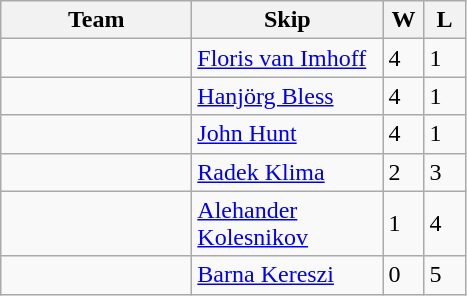<table class="wikitable">
<tr>
<th width="120">Team</th>
<th width="120">Skip</th>
<th width="20">W</th>
<th width="20">L</th>
</tr>
<tr>
<td></td>
<td><a href='#'>Floris van Imhoff</a></td>
<td>4</td>
<td>1</td>
</tr>
<tr>
<td></td>
<td><a href='#'>Hanjörg Bless</a></td>
<td>4</td>
<td>1</td>
</tr>
<tr>
<td></td>
<td><a href='#'>John Hunt</a></td>
<td>4</td>
<td>1</td>
</tr>
<tr>
<td></td>
<td><a href='#'>Radek Klima</a></td>
<td>2</td>
<td>3</td>
</tr>
<tr>
<td></td>
<td><a href='#'>Alehander Kolesnikov</a></td>
<td>1</td>
<td>4</td>
</tr>
<tr>
<td></td>
<td><a href='#'>Barna Kereszi</a></td>
<td>0</td>
<td>5</td>
</tr>
</table>
